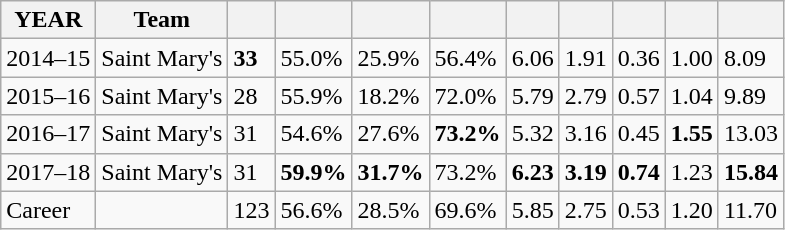<table class="wikitable">
<tr>
<th>YEAR</th>
<th>Team</th>
<th scope="col"></th>
<th scope="col"></th>
<th scope="col"></th>
<th scope="col"></th>
<th scope="col"></th>
<th scope="col"></th>
<th scope="col"></th>
<th scope="col"></th>
<th scope="col"></th>
</tr>
<tr>
<td>2014–15</td>
<td>Saint Mary's</td>
<td><strong>33</strong></td>
<td>55.0%</td>
<td>25.9%</td>
<td>56.4%</td>
<td>6.06</td>
<td>1.91</td>
<td>0.36</td>
<td>1.00</td>
<td>8.09</td>
</tr>
<tr>
<td>2015–16</td>
<td>Saint Mary's</td>
<td>28</td>
<td>55.9%</td>
<td>18.2%</td>
<td>72.0%</td>
<td>5.79</td>
<td>2.79</td>
<td>0.57</td>
<td>1.04</td>
<td>9.89</td>
</tr>
<tr>
<td>2016–17</td>
<td>Saint Mary's</td>
<td>31</td>
<td>54.6%</td>
<td>27.6%</td>
<td><strong>73.2%</strong></td>
<td>5.32</td>
<td>3.16</td>
<td>0.45</td>
<td><strong>1.55</strong></td>
<td>13.03</td>
</tr>
<tr>
<td>2017–18</td>
<td>Saint Mary's</td>
<td>31</td>
<td><strong>59.9%</strong></td>
<td><strong>31.7%</strong></td>
<td>73.2%</td>
<td><strong>6.23</strong></td>
<td><strong>3.19</strong></td>
<td><strong>0.74</strong></td>
<td>1.23</td>
<td><strong>15.84</strong></td>
</tr>
<tr>
<td>Career</td>
<td></td>
<td>123</td>
<td>56.6%</td>
<td>28.5%</td>
<td>69.6%</td>
<td>5.85</td>
<td>2.75</td>
<td>0.53</td>
<td>1.20</td>
<td>11.70</td>
</tr>
</table>
